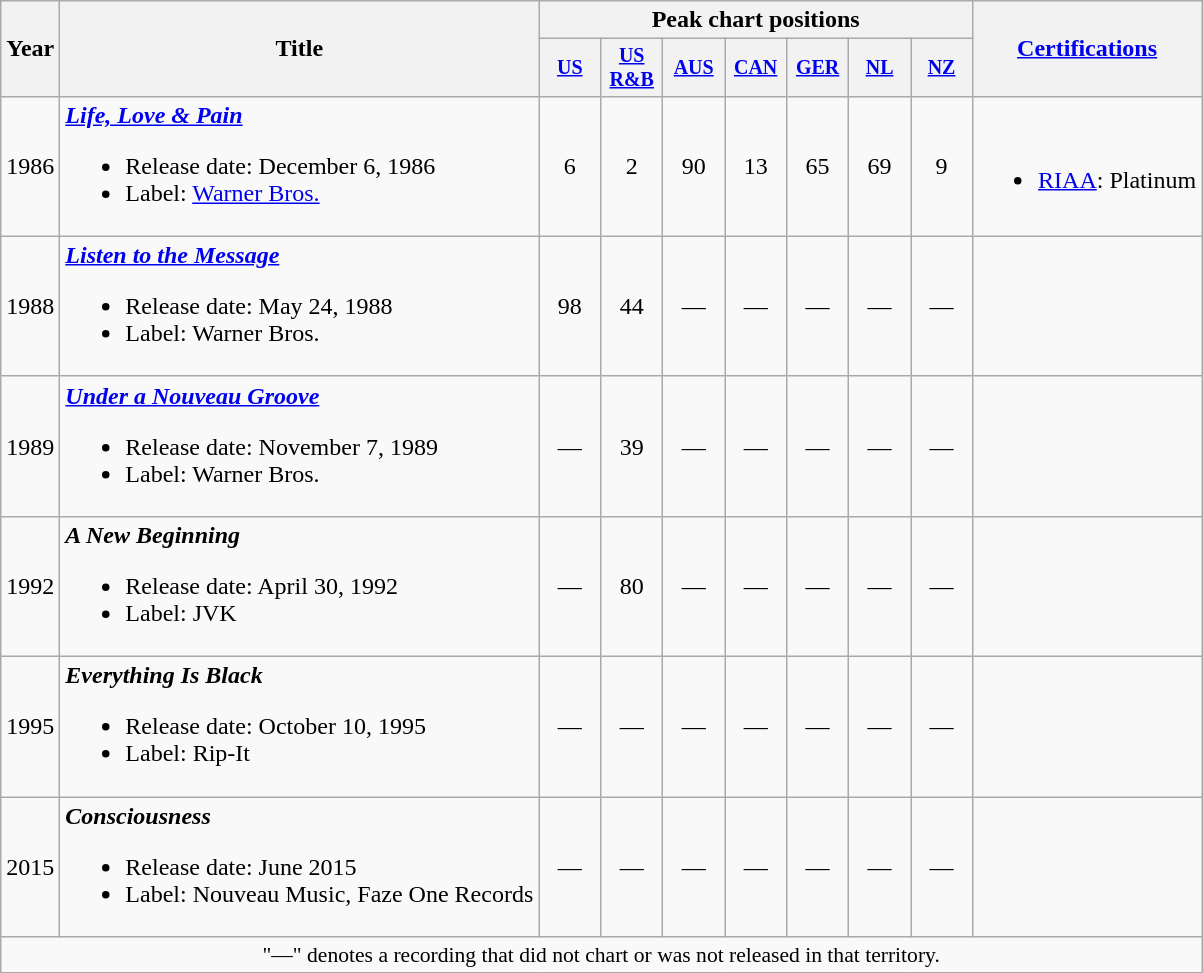<table class="wikitable" style="text-align:center;">
<tr>
<th rowspan="2">Year</th>
<th rowspan="2">Title</th>
<th colspan="7">Peak chart positions</th>
<th rowspan="2"><a href='#'>Certifications</a></th>
</tr>
<tr style="font-size:smaller;">
<th width="35"><a href='#'>US</a><br></th>
<th width="35"><a href='#'>US<br>R&B</a><br></th>
<th width="35"><a href='#'>AUS</a><br></th>
<th width="35"><a href='#'>CAN</a><br></th>
<th width="35"><a href='#'>GER</a><br></th>
<th width="35"><a href='#'>NL</a><br></th>
<th width="35"><a href='#'>NZ</a><br></th>
</tr>
<tr>
<td>1986</td>
<td align="left"><strong><em><a href='#'>Life, Love & Pain</a></em></strong><br><ul><li>Release date: December 6, 1986</li><li>Label: <a href='#'>Warner Bros.</a></li></ul></td>
<td>6</td>
<td>2</td>
<td>90</td>
<td>13</td>
<td>65</td>
<td>69</td>
<td>9</td>
<td align=left><br><ul><li><a href='#'>RIAA</a>: Platinum</li></ul></td>
</tr>
<tr>
<td>1988</td>
<td align="left"><strong><em><a href='#'>Listen to the Message</a></em></strong><br><ul><li>Release date: May 24, 1988</li><li>Label: Warner Bros.</li></ul></td>
<td>98</td>
<td>44</td>
<td>—</td>
<td>—</td>
<td>—</td>
<td>—</td>
<td>—</td>
<td align=left></td>
</tr>
<tr>
<td>1989</td>
<td align="left"><strong><em><a href='#'>Under a Nouveau Groove</a></em></strong><br><ul><li>Release date: November 7, 1989</li><li>Label: Warner Bros.</li></ul></td>
<td>—</td>
<td>39</td>
<td>—</td>
<td>—</td>
<td>—</td>
<td>—</td>
<td>—</td>
<td align=left></td>
</tr>
<tr>
<td>1992</td>
<td align="left"><strong><em>A New Beginning</em></strong><br><ul><li>Release date: April 30, 1992</li><li>Label: JVK</li></ul></td>
<td>—</td>
<td>80</td>
<td>—</td>
<td>—</td>
<td>—</td>
<td>—</td>
<td>—</td>
<td align=left></td>
</tr>
<tr>
<td>1995</td>
<td align="left"><strong><em>Everything Is Black</em></strong><br><ul><li>Release date: October 10, 1995</li><li>Label: Rip-It</li></ul></td>
<td>—</td>
<td>—</td>
<td>—</td>
<td>—</td>
<td>—</td>
<td>—</td>
<td>—</td>
<td align=left></td>
</tr>
<tr>
<td>2015</td>
<td align="left"><strong><em>Consciousness</em></strong><br><ul><li>Release date: June 2015</li><li>Label: Nouveau Music, Faze One Records</li></ul></td>
<td>—</td>
<td>—</td>
<td>—</td>
<td>—</td>
<td>—</td>
<td>—</td>
<td>—</td>
<td align=left></td>
</tr>
<tr>
<td colspan="15" style="font-size:90%">"—" denotes a recording that did not chart or was not released in that territory.</td>
</tr>
</table>
